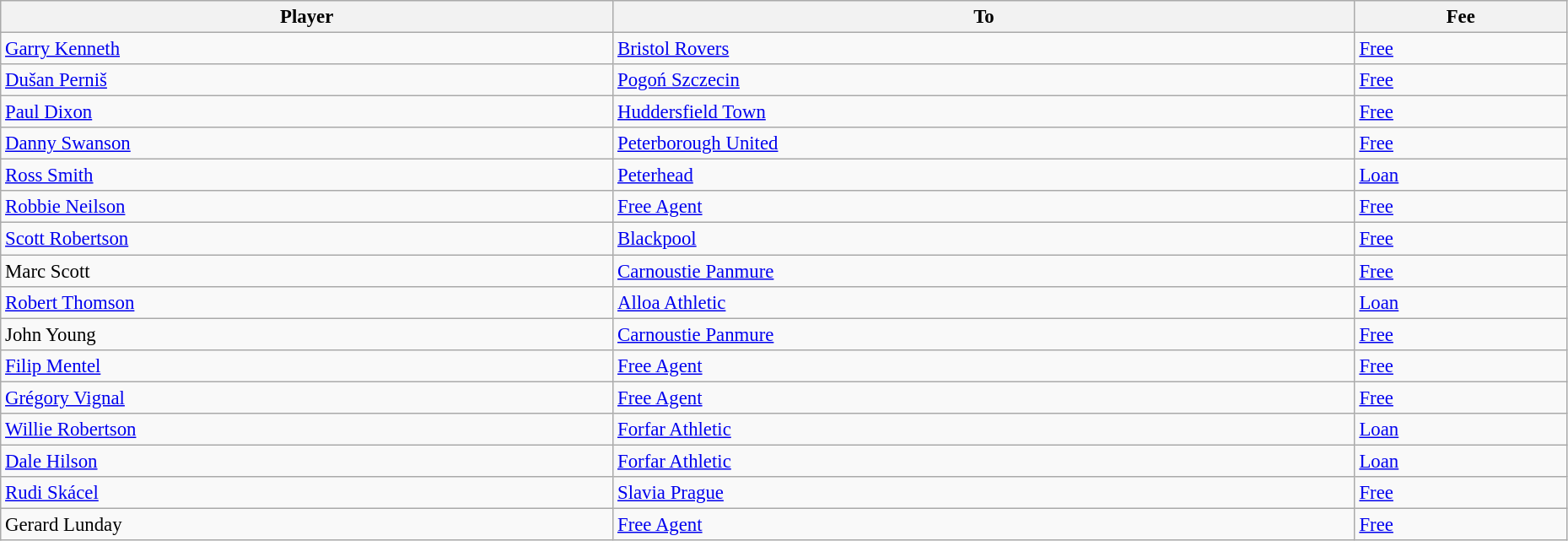<table class="wikitable" style="text-align:center; font-size:95%;width:98%; text-align:left">
<tr>
<th>Player</th>
<th>To</th>
<th>Fee</th>
</tr>
<tr>
<td> <a href='#'>Garry Kenneth</a></td>
<td> <a href='#'>Bristol Rovers</a></td>
<td><a href='#'>Free</a></td>
</tr>
<tr>
<td> <a href='#'>Dušan Perniš</a></td>
<td> <a href='#'>Pogoń Szczecin</a></td>
<td><a href='#'>Free</a></td>
</tr>
<tr>
<td> <a href='#'>Paul Dixon</a></td>
<td> <a href='#'>Huddersfield Town</a></td>
<td><a href='#'>Free</a></td>
</tr>
<tr>
<td> <a href='#'>Danny Swanson</a></td>
<td> <a href='#'>Peterborough United</a></td>
<td><a href='#'>Free</a></td>
</tr>
<tr>
<td> <a href='#'>Ross Smith</a></td>
<td> <a href='#'>Peterhead</a></td>
<td><a href='#'>Loan</a></td>
</tr>
<tr>
<td> <a href='#'>Robbie Neilson</a></td>
<td><a href='#'>Free Agent</a></td>
<td><a href='#'>Free</a></td>
</tr>
<tr>
<td> <a href='#'>Scott Robertson</a></td>
<td> <a href='#'>Blackpool</a></td>
<td><a href='#'>Free</a></td>
</tr>
<tr>
<td> Marc Scott</td>
<td> <a href='#'>Carnoustie Panmure</a></td>
<td><a href='#'>Free</a></td>
</tr>
<tr>
<td> <a href='#'>Robert Thomson</a></td>
<td> <a href='#'>Alloa Athletic</a></td>
<td><a href='#'>Loan</a></td>
</tr>
<tr>
<td> John Young</td>
<td> <a href='#'>Carnoustie Panmure</a></td>
<td><a href='#'>Free</a></td>
</tr>
<tr>
<td> <a href='#'>Filip Mentel</a></td>
<td><a href='#'>Free Agent</a></td>
<td><a href='#'>Free</a></td>
</tr>
<tr>
<td> <a href='#'>Grégory Vignal</a></td>
<td><a href='#'>Free Agent</a></td>
<td><a href='#'>Free</a></td>
</tr>
<tr>
<td> <a href='#'>Willie Robertson</a></td>
<td> <a href='#'>Forfar Athletic</a></td>
<td><a href='#'>Loan</a></td>
</tr>
<tr>
<td> <a href='#'>Dale Hilson</a></td>
<td> <a href='#'>Forfar Athletic</a></td>
<td><a href='#'>Loan</a></td>
</tr>
<tr>
<td> <a href='#'>Rudi Skácel</a></td>
<td> <a href='#'>Slavia Prague</a></td>
<td><a href='#'>Free</a></td>
</tr>
<tr>
<td> Gerard Lunday</td>
<td><a href='#'>Free Agent</a></td>
<td><a href='#'>Free</a></td>
</tr>
</table>
